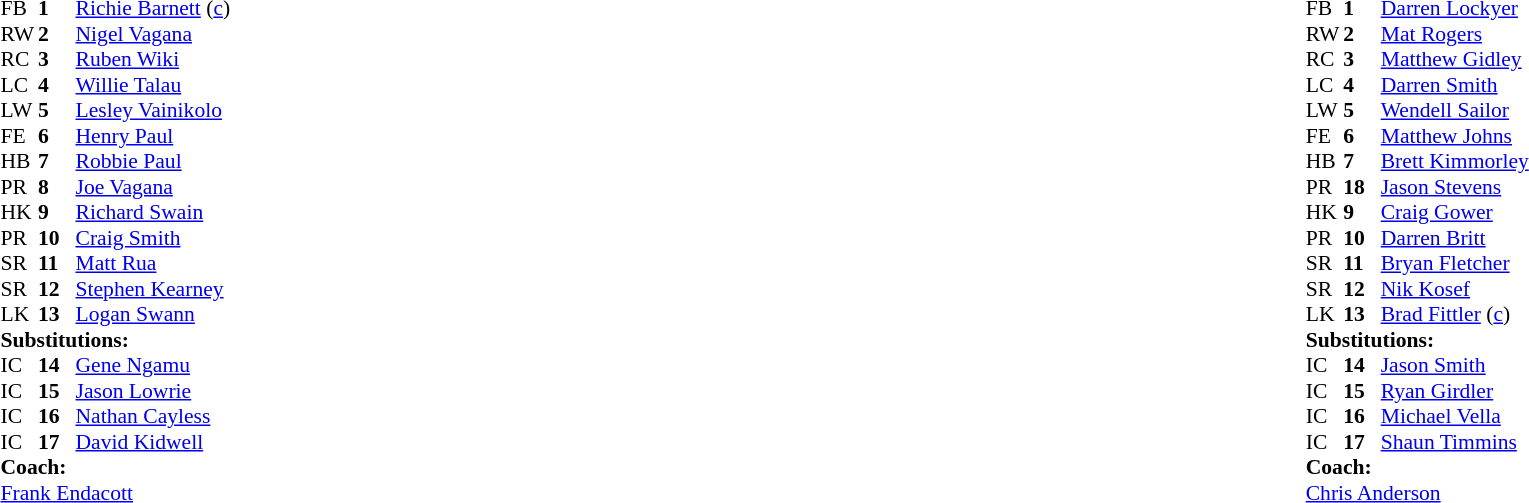<table width="100%">
<tr>
<td valign="top" width="50%"><br><table style="font-size: 90%" cellspacing="0" cellpadding="0">
<tr>
<th width="25"></th>
<th width="25"></th>
</tr>
<tr>
<td>FB</td>
<td><strong>1</strong></td>
<td><a href='#'>Richie Barnett</a> (<a href='#'>c</a>)</td>
</tr>
<tr>
<td>RW</td>
<td><strong>2</strong></td>
<td><a href='#'>Nigel Vagana</a></td>
</tr>
<tr>
<td>RC</td>
<td><strong>3</strong></td>
<td><a href='#'>Ruben Wiki</a></td>
</tr>
<tr>
<td>LC</td>
<td><strong>4</strong></td>
<td><a href='#'>Willie Talau</a></td>
</tr>
<tr>
<td>LW</td>
<td><strong>5</strong></td>
<td><a href='#'>Lesley Vainikolo</a></td>
</tr>
<tr>
<td>FE</td>
<td><strong>6</strong></td>
<td><a href='#'>Henry Paul</a></td>
</tr>
<tr>
<td>HB</td>
<td><strong>7</strong></td>
<td><a href='#'>Robbie Paul</a></td>
</tr>
<tr>
<td>PR</td>
<td><strong>8</strong></td>
<td><a href='#'>Joe Vagana</a></td>
</tr>
<tr>
<td>HK</td>
<td><strong>9</strong></td>
<td><a href='#'>Richard Swain</a></td>
</tr>
<tr>
<td>PR</td>
<td><strong>10</strong></td>
<td><a href='#'>Craig Smith</a></td>
</tr>
<tr>
<td>SR</td>
<td><strong>11</strong></td>
<td><a href='#'>Matt Rua</a></td>
</tr>
<tr>
<td>SR</td>
<td><strong>12</strong></td>
<td><a href='#'>Stephen Kearney</a></td>
</tr>
<tr>
<td>LK</td>
<td><strong>13</strong></td>
<td><a href='#'>Logan Swann</a></td>
</tr>
<tr>
<td colspan=3><strong>Substitutions:</strong></td>
</tr>
<tr>
<td>IC</td>
<td><strong>14</strong></td>
<td><a href='#'>Gene Ngamu</a></td>
</tr>
<tr>
<td>IC</td>
<td><strong>15</strong></td>
<td><a href='#'>Jason Lowrie</a></td>
</tr>
<tr>
<td>IC</td>
<td><strong>16</strong></td>
<td><a href='#'>Nathan Cayless</a></td>
</tr>
<tr>
<td>IC</td>
<td><strong>17</strong></td>
<td><a href='#'>David Kidwell</a></td>
</tr>
<tr>
<td colspan=3><strong>Coach:</strong></td>
</tr>
<tr>
<td colspan="4"> <a href='#'>Frank Endacott</a></td>
</tr>
</table>
</td>
<td valign="top" width="50%"><br><table style="font-size: 90%" cellspacing="0" cellpadding="0" align="center">
<tr>
<th width="25"></th>
<th width="25"></th>
</tr>
<tr>
<td>FB</td>
<td><strong>1</strong></td>
<td><a href='#'>Darren Lockyer</a></td>
</tr>
<tr>
<td>RW</td>
<td><strong>2</strong></td>
<td><a href='#'>Mat Rogers</a></td>
</tr>
<tr>
<td>RC</td>
<td><strong>3</strong></td>
<td><a href='#'>Matthew Gidley</a></td>
</tr>
<tr>
<td>LC</td>
<td><strong>4</strong></td>
<td><a href='#'>Darren Smith</a></td>
</tr>
<tr>
<td>LW</td>
<td><strong>5</strong></td>
<td><a href='#'>Wendell Sailor</a></td>
</tr>
<tr>
<td>FE</td>
<td><strong>6</strong></td>
<td><a href='#'>Matthew Johns</a></td>
</tr>
<tr>
<td>HB</td>
<td><strong>7</strong></td>
<td><a href='#'>Brett Kimmorley</a></td>
</tr>
<tr>
<td>PR</td>
<td><strong>18</strong></td>
<td><a href='#'>Jason Stevens</a></td>
</tr>
<tr>
<td>HK</td>
<td><strong>9</strong></td>
<td><a href='#'>Craig Gower</a></td>
</tr>
<tr>
<td>PR</td>
<td><strong>10</strong></td>
<td><a href='#'>Darren Britt</a></td>
</tr>
<tr>
<td>SR</td>
<td><strong>11</strong></td>
<td><a href='#'>Bryan Fletcher</a></td>
</tr>
<tr>
<td>SR</td>
<td><strong>12</strong></td>
<td><a href='#'>Nik Kosef</a></td>
</tr>
<tr>
<td>LK</td>
<td><strong>13</strong></td>
<td><a href='#'>Brad Fittler</a> (<a href='#'>c</a>)</td>
</tr>
<tr>
<td colspan=3><strong>Substitutions:</strong></td>
</tr>
<tr>
<td>IC</td>
<td><strong>14</strong></td>
<td><a href='#'>Jason Smith</a></td>
</tr>
<tr>
<td>IC</td>
<td><strong>15</strong></td>
<td><a href='#'>Ryan Girdler</a></td>
</tr>
<tr>
<td>IC</td>
<td><strong>16</strong></td>
<td><a href='#'>Michael Vella</a></td>
</tr>
<tr>
<td>IC</td>
<td><strong>17</strong></td>
<td><a href='#'>Shaun Timmins</a></td>
</tr>
<tr>
<td colspan=3><strong>Coach:</strong></td>
</tr>
<tr>
<td colspan="4"> <a href='#'>Chris Anderson</a></td>
</tr>
</table>
</td>
</tr>
</table>
